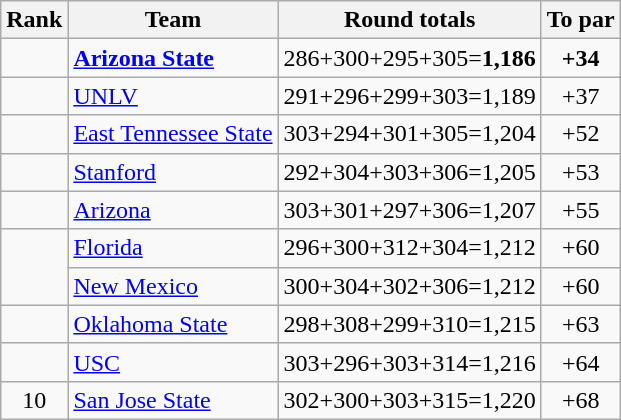<table class="wikitable sortable" style="text-align:center">
<tr>
<th>Rank</th>
<th>Team</th>
<th>Round totals</th>
<th>To par</th>
</tr>
<tr>
<td></td>
<td align=left><strong><a href='#'>Arizona State</a></strong></td>
<td>286+300+295+305=<strong>1,186</strong></td>
<td><strong>+34</strong></td>
</tr>
<tr>
<td></td>
<td align=left><a href='#'>UNLV</a></td>
<td>291+296+299+303=1,189</td>
<td>+37</td>
</tr>
<tr>
<td></td>
<td align=left><a href='#'>East Tennessee State</a></td>
<td>303+294+301+305=1,204</td>
<td>+52</td>
</tr>
<tr>
<td></td>
<td align=left><a href='#'>Stanford</a></td>
<td>292+304+303+306=1,205</td>
<td>+53</td>
</tr>
<tr>
<td></td>
<td align=left><a href='#'>Arizona</a></td>
<td>303+301+297+306=1,207</td>
<td>+55</td>
</tr>
<tr>
<td rowspan="2"></td>
<td align=left><a href='#'>Florida</a></td>
<td>296+300+312+304=1,212</td>
<td>+60</td>
</tr>
<tr>
<td align=left><a href='#'>New Mexico</a></td>
<td>300+304+302+306=1,212</td>
<td>+60</td>
</tr>
<tr>
<td></td>
<td align=left><a href='#'>Oklahoma State</a></td>
<td>298+308+299+310=1,215</td>
<td>+63</td>
</tr>
<tr>
<td></td>
<td align=left><a href='#'>USC</a></td>
<td>303+296+303+314=1,216</td>
<td>+64</td>
</tr>
<tr>
<td>10</td>
<td align=left><a href='#'>San Jose State</a></td>
<td>302+300+303+315=1,220</td>
<td>+68</td>
</tr>
</table>
